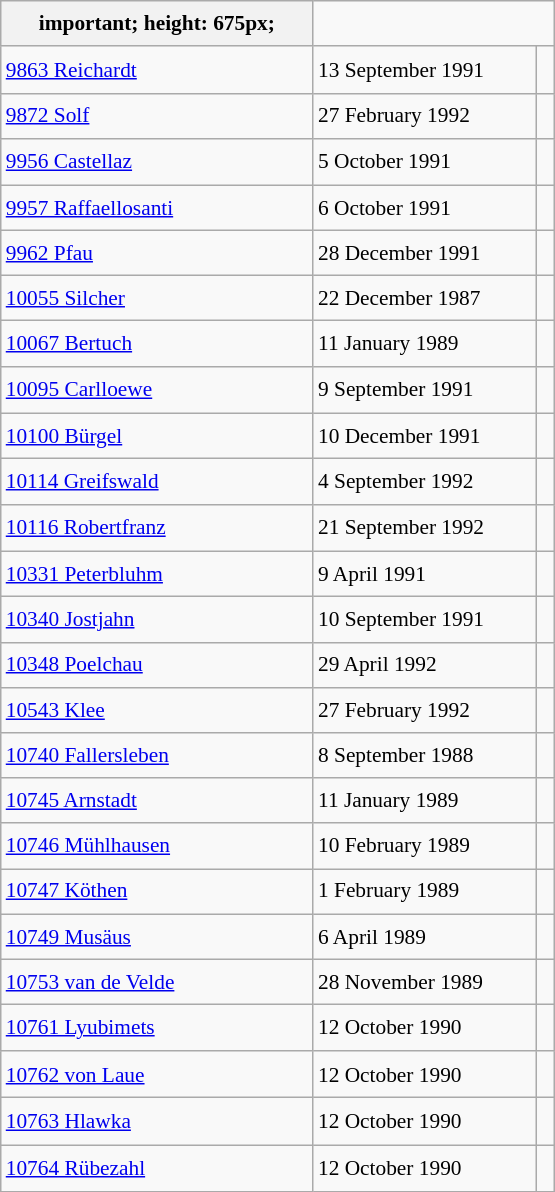<table class="wikitable" style="font-size: 89%; float: left; width: 26em; margin-right: 1em; line-height: 1.65em">
<tr>
<th>important; height: 675px;</th>
</tr>
<tr>
<td><a href='#'>9863 Reichardt</a></td>
<td>13 September 1991</td>
<td><small></small> </td>
</tr>
<tr>
<td><a href='#'>9872 Solf</a></td>
<td>27 February 1992</td>
<td><small></small></td>
</tr>
<tr>
<td><a href='#'>9956 Castellaz</a></td>
<td>5 October 1991</td>
<td><small></small> </td>
</tr>
<tr>
<td><a href='#'>9957 Raffaellosanti</a></td>
<td>6 October 1991</td>
<td><small></small></td>
</tr>
<tr>
<td><a href='#'>9962 Pfau</a></td>
<td>28 December 1991</td>
<td><small></small></td>
</tr>
<tr>
<td><a href='#'>10055 Silcher</a></td>
<td>22 December 1987</td>
<td><small></small></td>
</tr>
<tr>
<td><a href='#'>10067 Bertuch</a></td>
<td>11 January 1989</td>
<td><small></small></td>
</tr>
<tr>
<td><a href='#'>10095 Carlloewe</a></td>
<td>9 September 1991</td>
<td><small></small> </td>
</tr>
<tr>
<td><a href='#'>10100 Bürgel</a></td>
<td>10 December 1991</td>
<td><small></small></td>
</tr>
<tr>
<td><a href='#'>10114 Greifswald</a></td>
<td>4 September 1992</td>
<td><small></small> </td>
</tr>
<tr>
<td><a href='#'>10116 Robertfranz</a></td>
<td>21 September 1992</td>
<td><small></small> </td>
</tr>
<tr>
<td><a href='#'>10331 Peterbluhm</a></td>
<td>9 April 1991</td>
<td><small></small></td>
</tr>
<tr>
<td><a href='#'>10340 Jostjahn</a></td>
<td>10 September 1991</td>
<td><small></small></td>
</tr>
<tr>
<td><a href='#'>10348 Poelchau</a></td>
<td>29 April 1992</td>
<td><small></small></td>
</tr>
<tr>
<td><a href='#'>10543 Klee</a></td>
<td>27 February 1992</td>
<td><small></small></td>
</tr>
<tr>
<td><a href='#'>10740 Fallersleben</a></td>
<td>8 September 1988</td>
<td><small></small></td>
</tr>
<tr>
<td><a href='#'>10745 Arnstadt</a></td>
<td>11 January 1989</td>
<td><small></small></td>
</tr>
<tr>
<td><a href='#'>10746 Mühlhausen</a></td>
<td>10 February 1989</td>
<td><small></small></td>
</tr>
<tr>
<td><a href='#'>10747 Köthen</a></td>
<td>1 February 1989</td>
<td><small></small></td>
</tr>
<tr>
<td><a href='#'>10749 Musäus</a></td>
<td>6 April 1989</td>
<td><small></small></td>
</tr>
<tr>
<td><a href='#'>10753 van de Velde</a></td>
<td>28 November 1989</td>
<td><small></small></td>
</tr>
<tr>
<td><a href='#'>10761 Lyubimets</a></td>
<td>12 October 1990</td>
<td><small></small> </td>
</tr>
<tr>
<td><a href='#'>10762 von Laue</a></td>
<td>12 October 1990</td>
<td><small></small> </td>
</tr>
<tr>
<td><a href='#'>10763 Hlawka</a></td>
<td>12 October 1990</td>
<td><small></small> </td>
</tr>
<tr>
<td><a href='#'>10764 Rübezahl</a></td>
<td>12 October 1990</td>
<td><small></small> </td>
</tr>
</table>
